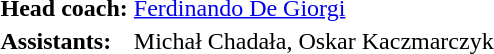<table>
<tr>
<td><strong>Head coach:</strong></td>
<td> <a href='#'>Ferdinando De Giorgi</a></td>
</tr>
<tr>
<td><strong>Assistants:</strong></td>
<td> Michał Chadała,  Oskar Kaczmarczyk</td>
</tr>
<tr>
</tr>
</table>
